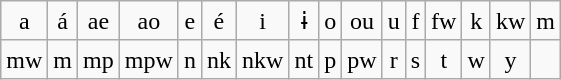<table class="wikitable" style="text-align: center;">
<tr>
<td>a</td>
<td>á</td>
<td>ae</td>
<td>ao</td>
<td>e</td>
<td>é</td>
<td>i</td>
<td>ɨ</td>
<td>o</td>
<td>ou</td>
<td>u</td>
<td>f</td>
<td>fw</td>
<td>k</td>
<td>kw</td>
<td>m</td>
</tr>
<tr>
<td>mw</td>
<td>m</td>
<td>mp</td>
<td>mpw</td>
<td>n</td>
<td>nk</td>
<td>nkw</td>
<td>nt</td>
<td>p</td>
<td>pw</td>
<td>r</td>
<td>s</td>
<td>t</td>
<td>w</td>
<td>y</td>
</tr>
</table>
